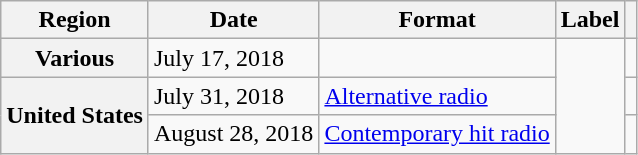<table class="wikitable plainrowheaders">
<tr>
<th scope="col">Region</th>
<th scope="col">Date</th>
<th scope="col">Format</th>
<th scope="col">Label</th>
<th scope="col"></th>
</tr>
<tr>
<th scope="row">Various</th>
<td>July 17, 2018</td>
<td></td>
<td rowspan="3"></td>
<td></td>
</tr>
<tr>
<th scope="row" rowspan="2">United States</th>
<td>July 31, 2018</td>
<td><a href='#'>Alternative radio</a></td>
<td></td>
</tr>
<tr>
<td>August 28, 2018</td>
<td><a href='#'>Contemporary hit radio</a></td>
<td></td>
</tr>
</table>
